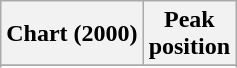<table class="wikitable sortable">
<tr>
<th align="left">Chart (2000)</th>
<th align="center">Peak<br>position</th>
</tr>
<tr>
</tr>
<tr>
</tr>
<tr>
</tr>
</table>
